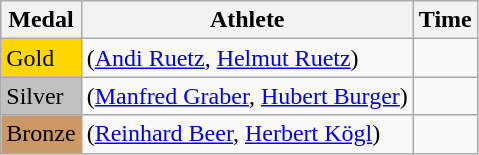<table class="wikitable">
<tr>
<th>Medal</th>
<th>Athlete</th>
<th>Time</th>
</tr>
<tr>
<td bgcolor="gold">Gold</td>
<td> (<a href='#'>Andi Ruetz</a>, <a href='#'>Helmut Ruetz</a>)</td>
<td></td>
</tr>
<tr>
<td bgcolor="silver">Silver</td>
<td> (<a href='#'>Manfred Graber</a>, <a href='#'>Hubert Burger</a>)</td>
<td></td>
</tr>
<tr>
<td bgcolor="CC9966">Bronze</td>
<td> (<a href='#'>Reinhard Beer</a>, <a href='#'>Herbert Kögl</a>)</td>
<td></td>
</tr>
</table>
